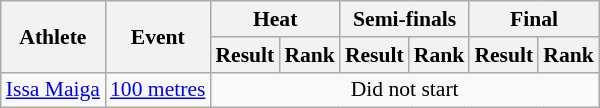<table class="wikitable" style="font-size:90%; text-align:center">
<tr>
<th rowspan="2">Athlete</th>
<th rowspan="2">Event</th>
<th colspan="2">Heat</th>
<th colspan="2">Semi-finals</th>
<th colspan="2">Final</th>
</tr>
<tr>
<th>Result</th>
<th>Rank</th>
<th>Result</th>
<th>Rank</th>
<th>Result</th>
<th>Rank</th>
</tr>
<tr>
<td align="left"><a href='#'>Issa Maiga</a></td>
<td align="left"><a href='#'>100 metres</a></td>
<td colspan="6">Did not start</td>
</tr>
</table>
